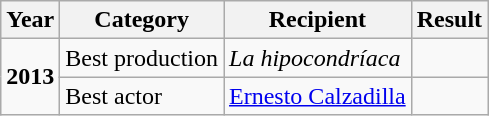<table class="wikitable">
<tr>
<th><strong>Year</strong></th>
<th><strong>Category</strong></th>
<th><strong>Recipient</strong></th>
<th>Result</th>
</tr>
<tr>
<td rowspan="7"><strong>2013</strong></td>
<td>Best production</td>
<td><em>La hipocondríaca</em></td>
<td></td>
</tr>
<tr>
<td>Best actor</td>
<td><a href='#'>Ernesto Calzadilla</a></td>
<td></td>
</tr>
</table>
